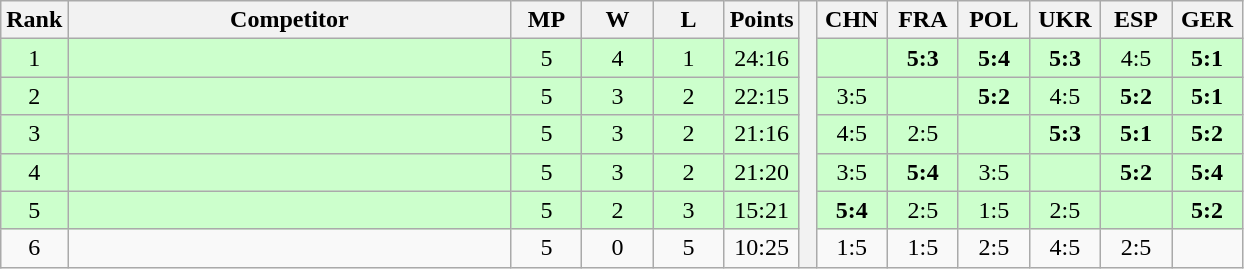<table class="wikitable" style="text-align:center">
<tr>
<th>Rank</th>
<th style="width:18em">Competitor</th>
<th style="width:2.5em">MP</th>
<th style="width:2.5em">W</th>
<th style="width:2.5em">L</th>
<th>Points</th>
<th rowspan="7"> </th>
<th style="width:2.5em">CHN</th>
<th style="width:2.5em">FRA</th>
<th style="width:2.5em">POL</th>
<th style="width:2.5em">UKR</th>
<th style="width:2.5em">ESP</th>
<th style="width:2.5em">GER</th>
</tr>
<tr style="background:#cfc;">
<td>1</td>
<td style="text-align:left"></td>
<td>5</td>
<td>4</td>
<td>1</td>
<td>24:16</td>
<td></td>
<td><strong>5:3</strong></td>
<td><strong>5:4</strong></td>
<td><strong>5:3</strong></td>
<td>4:5</td>
<td><strong>5:1</strong></td>
</tr>
<tr style="background:#cfc;">
<td>2</td>
<td style="text-align:left"></td>
<td>5</td>
<td>3</td>
<td>2</td>
<td>22:15</td>
<td>3:5</td>
<td></td>
<td><strong>5:2</strong></td>
<td>4:5</td>
<td><strong>5:2</strong></td>
<td><strong>5:1</strong></td>
</tr>
<tr style="background:#cfc;">
<td>3</td>
<td style="text-align:left"></td>
<td>5</td>
<td>3</td>
<td>2</td>
<td>21:16</td>
<td>4:5</td>
<td>2:5</td>
<td></td>
<td><strong>5:3</strong></td>
<td><strong>5:1</strong></td>
<td><strong>5:2</strong></td>
</tr>
<tr style="background:#cfc;">
<td>4</td>
<td style="text-align:left"></td>
<td>5</td>
<td>3</td>
<td>2</td>
<td>21:20</td>
<td>3:5</td>
<td><strong>5:4</strong></td>
<td>3:5</td>
<td></td>
<td><strong>5:2</strong></td>
<td><strong>5:4</strong></td>
</tr>
<tr style="background:#cfc;">
<td>5</td>
<td style="text-align:left"></td>
<td>5</td>
<td>2</td>
<td>3</td>
<td>15:21</td>
<td><strong>5:4</strong></td>
<td>2:5</td>
<td>1:5</td>
<td>2:5</td>
<td></td>
<td><strong>5:2</strong></td>
</tr>
<tr>
<td>6</td>
<td style="text-align:left"></td>
<td>5</td>
<td>0</td>
<td>5</td>
<td>10:25</td>
<td>1:5</td>
<td>1:5</td>
<td>2:5</td>
<td>4:5</td>
<td>2:5</td>
<td></td>
</tr>
</table>
